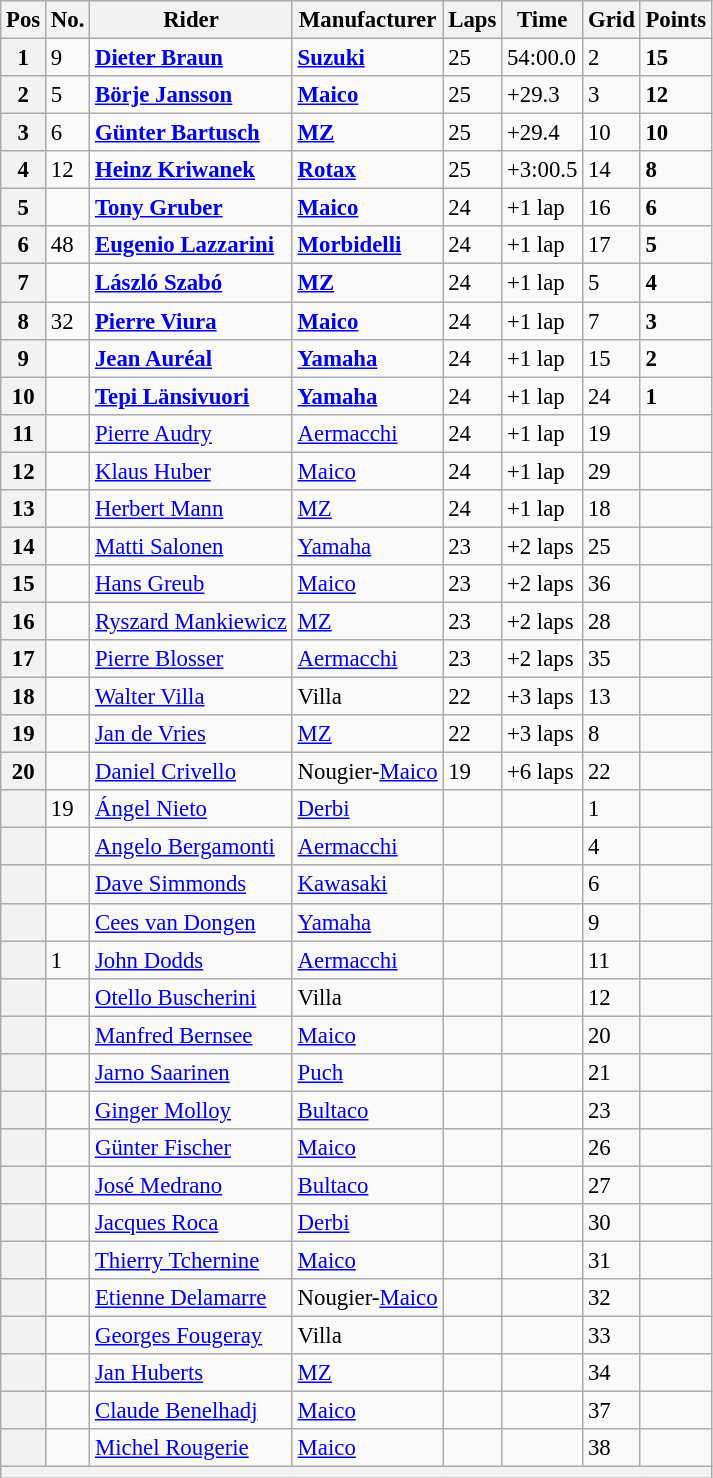<table class="wikitable" style="font-size: 95%;">
<tr>
<th>Pos</th>
<th>No.</th>
<th>Rider</th>
<th>Manufacturer</th>
<th>Laps</th>
<th>Time</th>
<th>Grid</th>
<th>Points</th>
</tr>
<tr>
<th>1</th>
<td>9</td>
<td> <strong><a href='#'>Dieter Braun</a></strong></td>
<td><strong><a href='#'>Suzuki</a></strong></td>
<td>25</td>
<td>54:00.0</td>
<td>2</td>
<td><strong>15</strong></td>
</tr>
<tr>
<th>2</th>
<td>5</td>
<td> <strong><a href='#'>Börje Jansson</a></strong></td>
<td><strong><a href='#'>Maico</a></strong></td>
<td>25</td>
<td>+29.3</td>
<td>3</td>
<td><strong>12</strong></td>
</tr>
<tr>
<th>3</th>
<td>6</td>
<td> <strong><a href='#'>Günter Bartusch</a></strong></td>
<td><strong><a href='#'>MZ</a></strong></td>
<td>25</td>
<td>+29.4</td>
<td>10</td>
<td><strong>10</strong></td>
</tr>
<tr>
<th>4</th>
<td>12</td>
<td> <strong><a href='#'>Heinz Kriwanek</a></strong></td>
<td><strong><a href='#'>Rotax</a></strong></td>
<td>25</td>
<td>+3:00.5</td>
<td>14</td>
<td><strong>8</strong></td>
</tr>
<tr>
<th>5</th>
<td></td>
<td> <strong><a href='#'>Tony Gruber</a></strong></td>
<td><strong><a href='#'>Maico</a></strong></td>
<td>24</td>
<td>+1 lap</td>
<td>16</td>
<td><strong>6</strong></td>
</tr>
<tr>
<th>6</th>
<td>48</td>
<td> <strong><a href='#'>Eugenio Lazzarini</a></strong></td>
<td><strong><a href='#'>Morbidelli</a></strong></td>
<td>24</td>
<td>+1 lap</td>
<td>17</td>
<td><strong>5</strong></td>
</tr>
<tr>
<th>7</th>
<td></td>
<td> <strong><a href='#'>László Szabó</a></strong></td>
<td><strong><a href='#'>MZ</a></strong></td>
<td>24</td>
<td>+1 lap</td>
<td>5</td>
<td><strong>4</strong></td>
</tr>
<tr>
<th>8</th>
<td>32</td>
<td> <strong><a href='#'>Pierre Viura</a></strong></td>
<td><strong><a href='#'>Maico</a></strong></td>
<td>24</td>
<td>+1 lap</td>
<td>7</td>
<td><strong>3</strong></td>
</tr>
<tr>
<th>9</th>
<td></td>
<td> <strong><a href='#'>Jean Auréal</a></strong></td>
<td><strong><a href='#'>Yamaha</a></strong></td>
<td>24</td>
<td>+1 lap</td>
<td>15</td>
<td><strong>2</strong></td>
</tr>
<tr>
<th>10</th>
<td></td>
<td> <strong><a href='#'>Tepi Länsivuori</a></strong></td>
<td><strong><a href='#'>Yamaha</a></strong></td>
<td>24</td>
<td>+1 lap</td>
<td>24</td>
<td><strong>1</strong></td>
</tr>
<tr>
<th>11</th>
<td></td>
<td> <a href='#'>Pierre Audry</a></td>
<td><a href='#'>Aermacchi</a></td>
<td>24</td>
<td>+1 lap</td>
<td>19</td>
<td></td>
</tr>
<tr>
<th>12</th>
<td></td>
<td> <a href='#'>Klaus Huber</a></td>
<td><a href='#'>Maico</a></td>
<td>24</td>
<td>+1 lap</td>
<td>29</td>
<td></td>
</tr>
<tr>
<th>13</th>
<td></td>
<td> <a href='#'>Herbert Mann</a></td>
<td><a href='#'>MZ</a></td>
<td>24</td>
<td>+1 lap</td>
<td>18</td>
<td></td>
</tr>
<tr>
<th>14</th>
<td></td>
<td> <a href='#'>Matti Salonen</a></td>
<td><a href='#'>Yamaha</a></td>
<td>23</td>
<td>+2 laps</td>
<td>25</td>
<td></td>
</tr>
<tr>
<th>15</th>
<td></td>
<td> <a href='#'>Hans Greub</a></td>
<td><a href='#'>Maico</a></td>
<td>23</td>
<td>+2 laps</td>
<td>36</td>
<td></td>
</tr>
<tr>
<th>16</th>
<td></td>
<td> <a href='#'>Ryszard Mankiewicz</a></td>
<td><a href='#'>MZ</a></td>
<td>23</td>
<td>+2 laps</td>
<td>28</td>
<td></td>
</tr>
<tr>
<th>17</th>
<td></td>
<td> <a href='#'>Pierre Blosser</a></td>
<td><a href='#'>Aermacchi</a></td>
<td>23</td>
<td>+2 laps</td>
<td>35</td>
<td></td>
</tr>
<tr>
<th>18</th>
<td></td>
<td> <a href='#'>Walter Villa</a></td>
<td>Villa</td>
<td>22</td>
<td>+3 laps</td>
<td>13</td>
<td></td>
</tr>
<tr>
<th>19</th>
<td></td>
<td> <a href='#'>Jan de Vries</a></td>
<td><a href='#'>MZ</a></td>
<td>22</td>
<td>+3 laps</td>
<td>8</td>
<td></td>
</tr>
<tr>
<th>20</th>
<td></td>
<td> <a href='#'>Daniel Crivello</a></td>
<td>Nougier-<a href='#'>Maico</a></td>
<td>19</td>
<td>+6 laps</td>
<td>22</td>
<td></td>
</tr>
<tr>
<th></th>
<td>19</td>
<td> <a href='#'>Ángel Nieto</a></td>
<td><a href='#'>Derbi</a></td>
<td></td>
<td></td>
<td>1</td>
<td></td>
</tr>
<tr>
<th></th>
<td></td>
<td> <a href='#'>Angelo Bergamonti</a></td>
<td><a href='#'>Aermacchi</a></td>
<td></td>
<td></td>
<td>4</td>
<td></td>
</tr>
<tr>
<th></th>
<td></td>
<td> <a href='#'>Dave Simmonds</a></td>
<td><a href='#'>Kawasaki</a></td>
<td></td>
<td></td>
<td>6</td>
<td></td>
</tr>
<tr>
<th></th>
<td></td>
<td> <a href='#'>Cees van Dongen</a></td>
<td><a href='#'>Yamaha</a></td>
<td></td>
<td></td>
<td>9</td>
<td></td>
</tr>
<tr>
<th></th>
<td>1</td>
<td> <a href='#'>John Dodds</a></td>
<td><a href='#'>Aermacchi</a></td>
<td></td>
<td></td>
<td>11</td>
<td></td>
</tr>
<tr>
<th></th>
<td></td>
<td> <a href='#'>Otello Buscherini</a></td>
<td>Villa</td>
<td></td>
<td></td>
<td>12</td>
<td></td>
</tr>
<tr>
<th></th>
<td></td>
<td> <a href='#'>Manfred Bernsee</a></td>
<td><a href='#'>Maico</a></td>
<td></td>
<td></td>
<td>20</td>
<td></td>
</tr>
<tr>
<th></th>
<td></td>
<td> <a href='#'>Jarno Saarinen</a></td>
<td><a href='#'>Puch</a></td>
<td></td>
<td></td>
<td>21</td>
<td></td>
</tr>
<tr>
<th></th>
<td></td>
<td> <a href='#'>Ginger Molloy</a></td>
<td><a href='#'>Bultaco</a></td>
<td></td>
<td></td>
<td>23</td>
<td></td>
</tr>
<tr>
<th></th>
<td></td>
<td> <a href='#'>Günter Fischer</a></td>
<td><a href='#'>Maico</a></td>
<td></td>
<td></td>
<td>26</td>
<td></td>
</tr>
<tr>
<th></th>
<td></td>
<td> <a href='#'>José Medrano</a></td>
<td><a href='#'>Bultaco</a></td>
<td></td>
<td></td>
<td>27</td>
<td></td>
</tr>
<tr>
<th></th>
<td></td>
<td> <a href='#'>Jacques Roca</a></td>
<td><a href='#'>Derbi</a></td>
<td></td>
<td></td>
<td>30</td>
<td></td>
</tr>
<tr>
<th></th>
<td></td>
<td> <a href='#'>Thierry Tchernine</a></td>
<td><a href='#'>Maico</a></td>
<td></td>
<td></td>
<td>31</td>
<td></td>
</tr>
<tr>
<th></th>
<td></td>
<td> <a href='#'>Etienne Delamarre</a></td>
<td>Nougier-<a href='#'>Maico</a></td>
<td></td>
<td></td>
<td>32</td>
<td></td>
</tr>
<tr>
<th></th>
<td></td>
<td> <a href='#'>Georges Fougeray</a></td>
<td>Villa</td>
<td></td>
<td></td>
<td>33</td>
<td></td>
</tr>
<tr>
<th></th>
<td></td>
<td> <a href='#'>Jan Huberts</a></td>
<td><a href='#'>MZ</a></td>
<td></td>
<td></td>
<td>34</td>
<td></td>
</tr>
<tr>
<th></th>
<td></td>
<td> <a href='#'>Claude Benelhadj</a></td>
<td><a href='#'>Maico</a></td>
<td></td>
<td></td>
<td>37</td>
<td></td>
</tr>
<tr>
<th></th>
<td></td>
<td> <a href='#'>Michel Rougerie</a></td>
<td><a href='#'>Maico</a></td>
<td></td>
<td></td>
<td>38</td>
<td></td>
</tr>
<tr>
<th colspan=8></th>
</tr>
</table>
